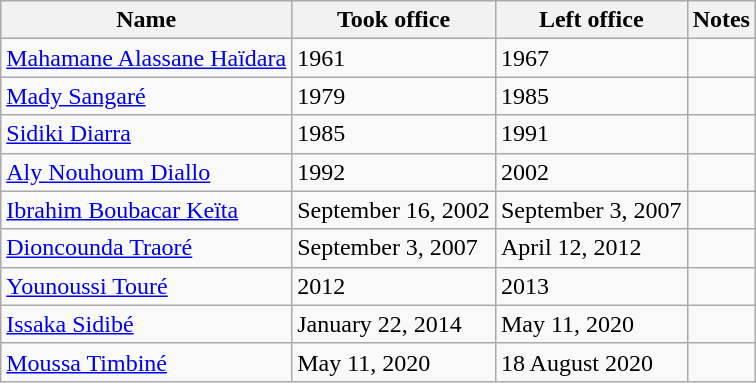<table class="wikitable">
<tr>
<th>Name</th>
<th>Took office</th>
<th>Left office</th>
<th>Notes</th>
</tr>
<tr>
<td><a href='#'>Mahamane Alassane Haïdara</a></td>
<td>1961</td>
<td>1967</td>
<td></td>
</tr>
<tr>
<td><a href='#'>Mady Sangaré</a></td>
<td>1979</td>
<td>1985</td>
<td></td>
</tr>
<tr>
<td><a href='#'>Sidiki Diarra</a></td>
<td>1985</td>
<td>1991</td>
<td></td>
</tr>
<tr>
<td><a href='#'>Aly Nouhoum Diallo</a></td>
<td>1992</td>
<td>2002</td>
<td></td>
</tr>
<tr>
<td><a href='#'>Ibrahim Boubacar Keïta</a></td>
<td>September 16, 2002</td>
<td>September 3, 2007</td>
<td></td>
</tr>
<tr>
<td><a href='#'>Dioncounda Traoré</a></td>
<td>September 3, 2007</td>
<td>April 12, 2012</td>
<td></td>
</tr>
<tr>
<td><a href='#'>Younoussi Touré</a></td>
<td>2012</td>
<td>2013</td>
<td></td>
</tr>
<tr>
<td><a href='#'>Issaka Sidibé</a></td>
<td>January 22, 2014</td>
<td>May 11, 2020</td>
<td></td>
</tr>
<tr>
<td><a href='#'>Moussa Timbiné</a></td>
<td>May 11, 2020</td>
<td>18 August 2020</td>
<td></td>
</tr>
</table>
